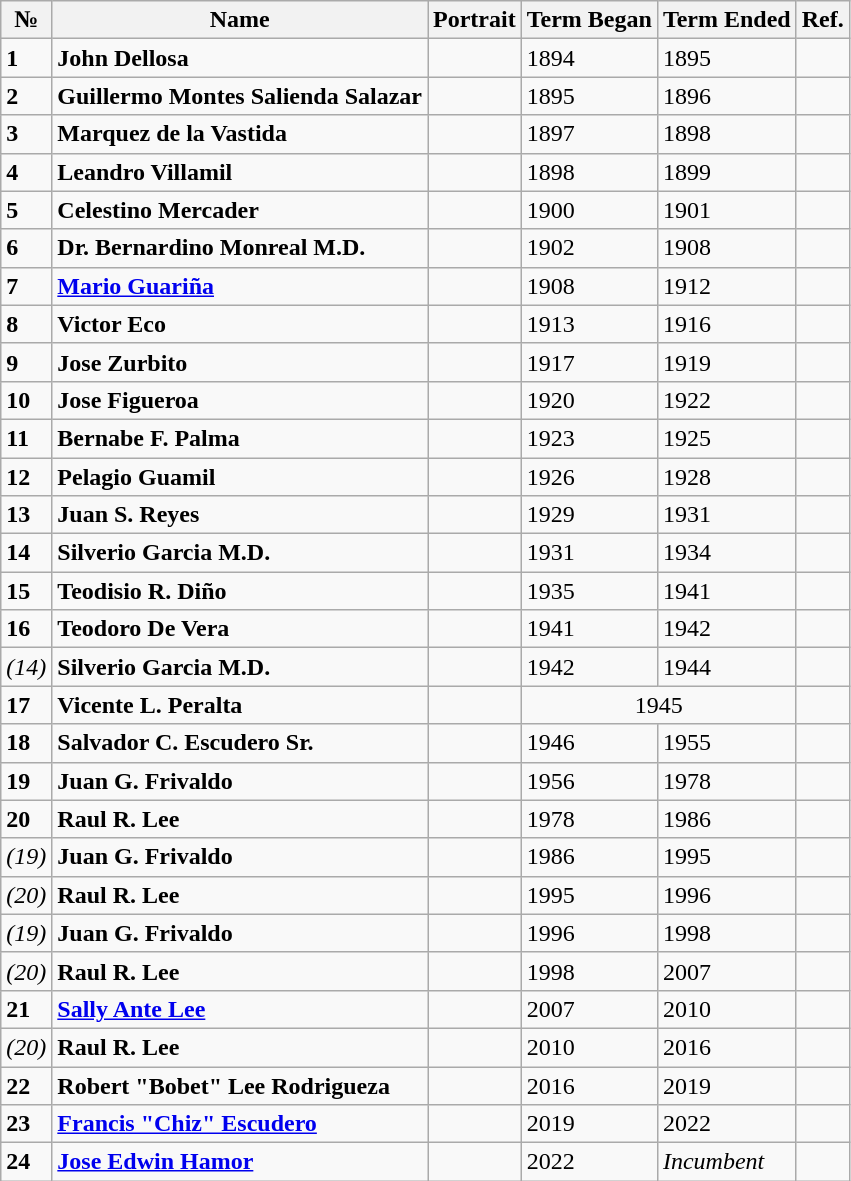<table class=wikitable>
<tr>
<th>№</th>
<th>Name</th>
<th>Portrait</th>
<th>Term Began</th>
<th>Term Ended</th>
<th>Ref.</th>
</tr>
<tr>
<td><strong>1</strong></td>
<td><strong>John Dellosa</strong></td>
<td></td>
<td>1894</td>
<td>1895</td>
<td></td>
</tr>
<tr>
<td><strong>2</strong></td>
<td><strong>Guillermo Montes Salienda Salazar</strong></td>
<td></td>
<td>1895</td>
<td>1896</td>
<td></td>
</tr>
<tr>
<td><strong>3</strong></td>
<td><strong>Marquez de la Vastida</strong></td>
<td></td>
<td>1897</td>
<td>1898</td>
<td></td>
</tr>
<tr>
<td><strong>4</strong></td>
<td><strong>Leandro Villamil</strong></td>
<td></td>
<td>1898</td>
<td>1899</td>
<td></td>
</tr>
<tr>
<td><strong>5</strong></td>
<td><strong>Celestino Mercader</strong></td>
<td></td>
<td>1900</td>
<td>1901</td>
<td></td>
</tr>
<tr>
<td><strong>6</strong></td>
<td><strong>Dr. Bernardino Monreal M.D.</strong></td>
<td></td>
<td>1902</td>
<td>1908</td>
<td></td>
</tr>
<tr>
<td><strong>7</strong></td>
<td><strong><a href='#'>Mario Guariña</a></strong></td>
<td></td>
<td>1908</td>
<td>1912</td>
<td></td>
</tr>
<tr>
<td><strong>8</strong></td>
<td><strong>Victor Eco</strong></td>
<td></td>
<td>1913</td>
<td>1916</td>
<td></td>
</tr>
<tr>
<td><strong>9</strong></td>
<td><strong>Jose Zurbito</strong><br></td>
<td></td>
<td>1917</td>
<td>1919</td>
<td></td>
</tr>
<tr>
<td><strong>10</strong></td>
<td><strong>Jose Figueroa</strong><br></td>
<td></td>
<td>1920</td>
<td>1922</td>
<td></td>
</tr>
<tr>
<td><strong>11</strong></td>
<td><strong>Bernabe F. Palma</strong><br></td>
<td></td>
<td>1923</td>
<td>1925</td>
<td></td>
</tr>
<tr>
<td><strong>12</strong></td>
<td><strong>Pelagio Guamil</strong></td>
<td></td>
<td>1926</td>
<td>1928</td>
<td></td>
</tr>
<tr>
<td><strong>13</strong></td>
<td><strong>Juan S. Reyes</strong></td>
<td></td>
<td>1929</td>
<td>1931</td>
<td></td>
</tr>
<tr>
<td><strong>14</strong></td>
<td><strong>Silverio Garcia M.D.</strong></td>
<td></td>
<td>1931</td>
<td>1934</td>
<td></td>
</tr>
<tr>
<td><strong>15</strong></td>
<td><strong>Teodisio R. Diño</strong></td>
<td></td>
<td>1935</td>
<td>1941</td>
<td></td>
</tr>
<tr>
<td><strong>16</strong></td>
<td><strong>Teodoro De Vera</strong></td>
<td></td>
<td>1941</td>
<td>1942</td>
<td></td>
</tr>
<tr>
<td><em>(14)</em></td>
<td><strong>Silverio Garcia M.D.</strong></td>
<td></td>
<td>1942</td>
<td>1944</td>
<td></td>
</tr>
<tr>
<td><strong>17</strong></td>
<td><strong>Vicente L. Peralta</strong></td>
<td></td>
<td colspan="2" align="center">1945</td>
<td></td>
</tr>
<tr>
<td><strong>18</strong></td>
<td><strong>Salvador C. Escudero Sr.</strong><br></td>
<td></td>
<td>1946</td>
<td>1955</td>
<td></td>
</tr>
<tr>
<td><strong>19</strong></td>
<td><strong>Juan G. Frivaldo</strong><br></td>
<td></td>
<td>1956</td>
<td>1978</td>
<td></td>
</tr>
<tr>
<td><strong>20</strong></td>
<td><strong>Raul R. Lee</strong><br></td>
<td></td>
<td>1978</td>
<td>1986</td>
<td></td>
</tr>
<tr>
<td><em>(19)</em></td>
<td><strong>Juan G. Frivaldo</strong><br></td>
<td></td>
<td>1986</td>
<td>1995</td>
<td></td>
</tr>
<tr>
<td><em>(20)</em></td>
<td><strong>Raul R. Lee</strong><br></td>
<td></td>
<td>1995</td>
<td>1996</td>
<td></td>
</tr>
<tr>
<td><em>(19)</em></td>
<td><strong>Juan G. Frivaldo</strong><br></td>
<td></td>
<td>1996</td>
<td>1998</td>
<td></td>
</tr>
<tr>
<td><em>(20)</em></td>
<td><strong>Raul R. Lee</strong><br></td>
<td></td>
<td>1998</td>
<td>2007</td>
<td></td>
</tr>
<tr>
<td><strong>21</strong></td>
<td><strong><a href='#'>Sally Ante Lee</a></strong><br></td>
<td></td>
<td>2007</td>
<td>2010</td>
<td></td>
</tr>
<tr>
<td><em>(20)</em></td>
<td><strong>Raul R. Lee</strong><br></td>
<td></td>
<td>2010</td>
<td>2016</td>
<td></td>
</tr>
<tr>
<td><strong>22</strong></td>
<td><strong>Robert "Bobet" Lee Rodrigueza</strong><br></td>
<td></td>
<td>2016</td>
<td>2019</td>
<td></td>
</tr>
<tr>
<td><strong>23</strong></td>
<td><strong><a href='#'>Francis "Chiz" Escudero</a></strong><br></td>
<td></td>
<td>2019</td>
<td>2022</td>
<td></td>
</tr>
<tr>
<td><strong>24</strong></td>
<td><strong><a href='#'>Jose Edwin Hamor</a></strong><br></td>
<td></td>
<td>2022</td>
<td><em>Incumbent</em><br></td>
<td></td>
</tr>
</table>
